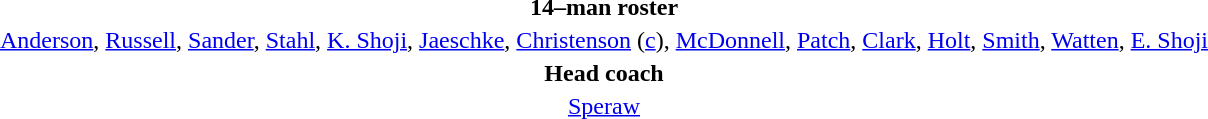<table style="text-align:center; margin-top:2em; margin-left:auto; margin-right:auto">
<tr>
<td><strong>14–man roster</strong></td>
</tr>
<tr>
<td><a href='#'>Anderson</a>, <a href='#'>Russell</a>, <a href='#'>Sander</a>, <a href='#'>Stahl</a>, <a href='#'>K. Shoji</a>, <a href='#'>Jaeschke</a>, <a href='#'>Christenson</a> (<a href='#'>c</a>), <a href='#'>McDonnell</a>, <a href='#'>Patch</a>, <a href='#'>Clark</a>, <a href='#'>Holt</a>, <a href='#'>Smith</a>, <a href='#'>Watten</a>, <a href='#'>E. Shoji</a></td>
</tr>
<tr>
<td><strong>Head coach</strong></td>
</tr>
<tr>
<td><a href='#'>Speraw</a></td>
</tr>
</table>
